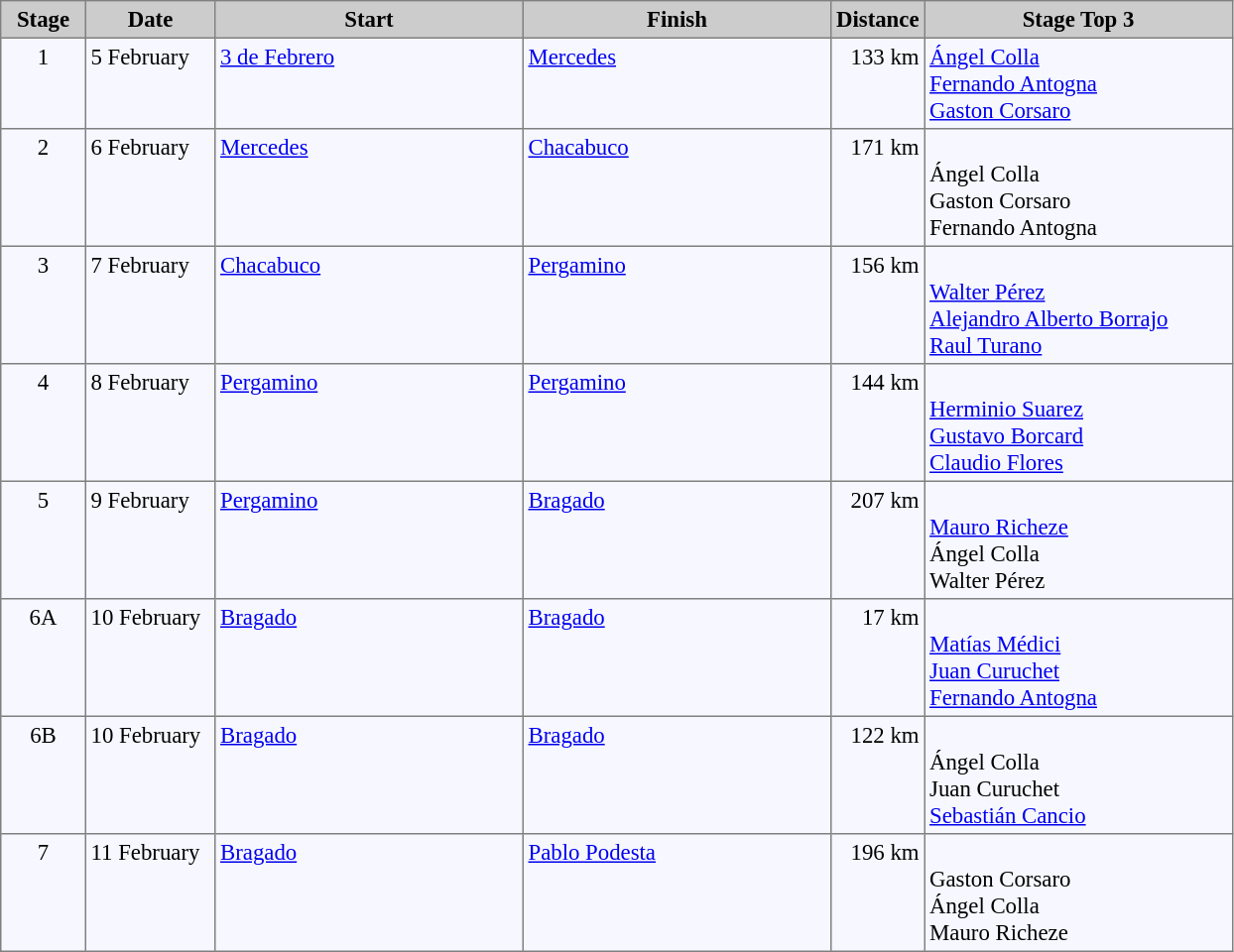<table bgcolor="#f7f8ff" cellpadding="3" cellspacing="0" border="1" style="font-size: 95%; border: gray solid 1px; border-collapse: collapse;">
<tr bgcolor="#CCCCCC">
<td align="center" width="50"><strong>Stage</strong></td>
<td align="center" width="80"><strong>Date</strong></td>
<td align="center" width="200"><strong>Start</strong></td>
<td align="center" width="200"><strong>Finish</strong></td>
<td align="center" width="50"><strong>Distance</strong></td>
<td align="center" width="200"><strong>Stage Top 3</strong></td>
</tr>
<tr valign=top>
<td align=center>1</td>
<td>5 February</td>
<td><a href='#'>3 de Febrero</a></td>
<td><a href='#'>Mercedes</a></td>
<td align=right>133 km</td>
<td> <a href='#'>Ángel Colla</a><br>  <a href='#'>Fernando Antogna</a><br>  <a href='#'>Gaston Corsaro</a></td>
</tr>
<tr valign=top>
<td align=center>2</td>
<td>6 February</td>
<td><a href='#'>Mercedes</a></td>
<td><a href='#'>Chacabuco</a></td>
<td align=right>171 km</td>
<td><br> Ángel Colla<br> 
 Gaston Corsaro<br>
 Fernando Antogna<br></td>
</tr>
<tr valign=top>
<td align=center>3</td>
<td>7 February</td>
<td><a href='#'>Chacabuco</a></td>
<td><a href='#'>Pergamino</a></td>
<td align=right>156 km</td>
<td><br> <a href='#'>Walter Pérez</a><br> 
 <a href='#'>Alejandro Alberto Borrajo</a><br>
 <a href='#'>Raul Turano</a><br></td>
</tr>
<tr valign=top>
<td align=center>4</td>
<td>8 February</td>
<td><a href='#'>Pergamino</a></td>
<td><a href='#'>Pergamino</a></td>
<td align=right>144 km</td>
<td><br> <a href='#'>Herminio Suarez</a><br> 
 <a href='#'>Gustavo Borcard</a><br>
 <a href='#'>Claudio Flores</a><br></td>
</tr>
<tr valign=top>
<td align=center>5</td>
<td>9 February</td>
<td><a href='#'>Pergamino</a></td>
<td><a href='#'>Bragado</a></td>
<td align=right>207 km</td>
<td><br> <a href='#'>Mauro Richeze</a><br> 
 Ángel Colla<br>
 Walter Pérez<br></td>
</tr>
<tr valign=top>
<td align=center>6A</td>
<td>10 February</td>
<td><a href='#'>Bragado</a></td>
<td><a href='#'>Bragado</a></td>
<td align=right>17 km</td>
<td><br> <a href='#'>Matías Médici</a><br> 
 <a href='#'>Juan Curuchet</a><br>
 <a href='#'>Fernando Antogna</a><br></td>
</tr>
<tr valign=top>
<td align=center>6B</td>
<td>10 February</td>
<td><a href='#'>Bragado</a></td>
<td><a href='#'>Bragado</a></td>
<td align=right>122 km</td>
<td><br> Ángel Colla<br> 
 Juan Curuchet<br>
 <a href='#'>Sebastián Cancio</a><br></td>
</tr>
<tr valign=top>
<td align=center>7</td>
<td>11 February</td>
<td><a href='#'>Bragado</a></td>
<td><a href='#'>Pablo Podesta</a></td>
<td align=right>196 km</td>
<td><br> Gaston Corsaro<br> 
 Ángel Colla<br>
 Mauro Richeze<br></td>
</tr>
</table>
